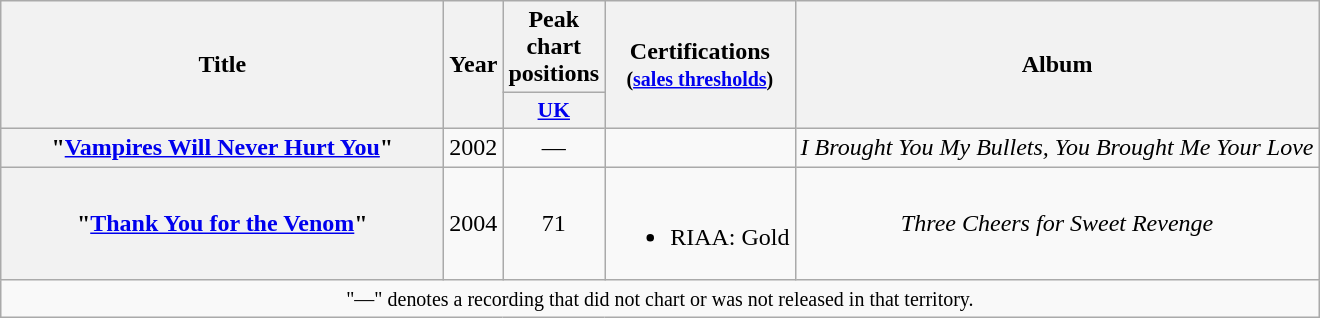<table class="wikitable plainrowheaders" style="text-align:center;" border="1">
<tr>
<th rowspan="2" scope="col" style="width:18em;">Title</th>
<th rowspan="2" scope="col">Year</th>
<th>Peak chart positions</th>
<th rowspan="2">Certifications<br><small>(<a href='#'>sales thresholds</a>)</small></th>
<th rowspan="2" scope="col">Album</th>
</tr>
<tr>
<th scope="col" style="width:3em;font-size:90%;"><a href='#'>UK</a><br></th>
</tr>
<tr>
<th scope="row">"<a href='#'>Vampires Will Never Hurt You</a>"</th>
<td>2002</td>
<td>—</td>
<td></td>
<td><em>I Brought You My Bullets, You Brought Me Your Love</em></td>
</tr>
<tr>
<th scope="row">"<a href='#'>Thank You for the Venom</a>"</th>
<td>2004</td>
<td>71</td>
<td><br><ul><li>RIAA: Gold</li></ul></td>
<td><em>Three Cheers for Sweet Revenge</em></td>
</tr>
<tr>
<td colspan="18"><small>"—" denotes a recording that did not chart or was not released in that territory.</small></td>
</tr>
</table>
